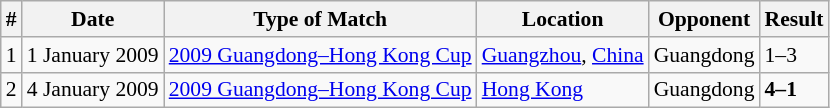<table cellspacing=0 style=font-size:90% class="wikitable">
<tr>
<th>#</th>
<th>Date</th>
<th>Type of Match</th>
<th>Location</th>
<th>Opponent</th>
<th>Result</th>
</tr>
<tr>
<td>1</td>
<td>1 January 2009</td>
<td><a href='#'>2009 Guangdong–Hong Kong Cup</a></td>
<td><a href='#'>Guangzhou</a>, <a href='#'>China</a></td>
<td> Guangdong</td>
<td>1–3</td>
</tr>
<tr>
<td>2</td>
<td>4 January 2009</td>
<td><a href='#'>2009 Guangdong–Hong Kong Cup</a></td>
<td><a href='#'>Hong Kong</a></td>
<td> Guangdong</td>
<td><strong>4–1</strong></td>
</tr>
</table>
